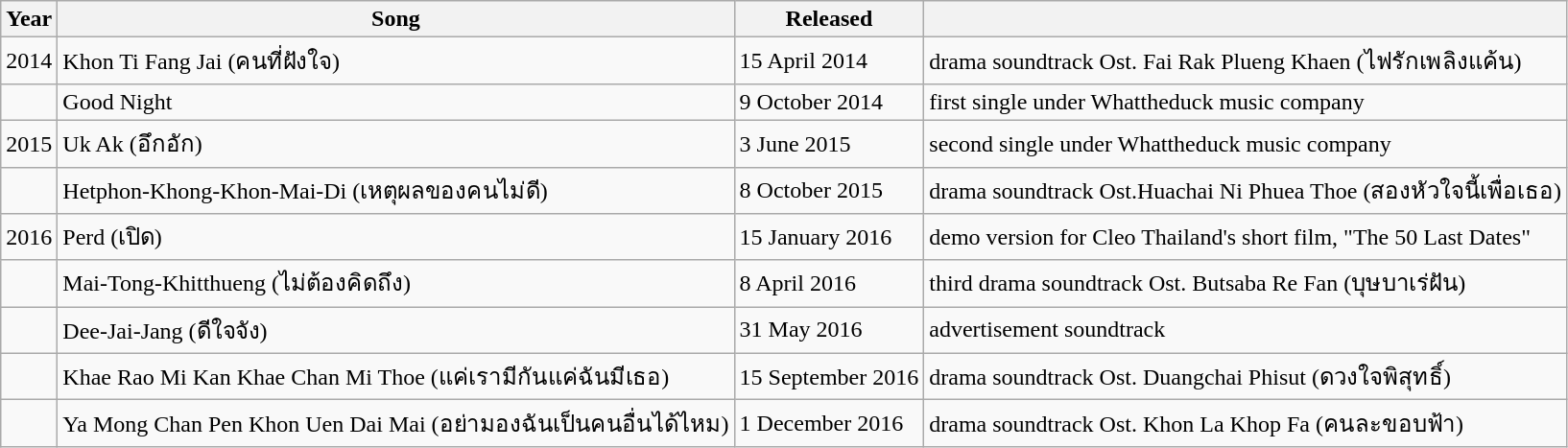<table class="wikitable">
<tr>
<th>Year</th>
<th>Song</th>
<th>Released</th>
<th></th>
</tr>
<tr>
<td>2014</td>
<td>Khon Ti Fang Jai (คนที่ฝังใจ)</td>
<td>15 April 2014</td>
<td>drama soundtrack Ost. Fai Rak Plueng Khaen (ไฟรักเพลิงแค้น)</td>
</tr>
<tr>
<td></td>
<td>Good Night</td>
<td>9 October 2014</td>
<td>first single under Whattheduck music company</td>
</tr>
<tr>
<td>2015</td>
<td>Uk Ak (อึกอัก)</td>
<td>3 June 2015</td>
<td>second single under Whattheduck music company</td>
</tr>
<tr>
<td></td>
<td>Hetphon-Khong-Khon-Mai-Di (เหตุผลของคนไม่ดี)</td>
<td>8 October 2015</td>
<td>drama soundtrack Ost.Huachai Ni Phuea Thoe (สองหัวใจนี้เพื่อเธอ)</td>
</tr>
<tr>
<td>2016</td>
<td>Perd (เปิด)</td>
<td>15 January 2016</td>
<td>demo version for Cleo Thailand's short film, "The 50 Last Dates"</td>
</tr>
<tr>
<td></td>
<td>Mai-Tong-Khitthueng (ไม่ต้องคิดถึง)</td>
<td>8 April 2016</td>
<td>third drama soundtrack Ost. Butsaba Re Fan (บุษบาเร่ฝัน)</td>
</tr>
<tr>
<td></td>
<td>Dee-Jai-Jang (ดีใจจัง)</td>
<td>31 May 2016</td>
<td>advertisement soundtrack</td>
</tr>
<tr>
<td></td>
<td>Khae Rao Mi Kan Khae Chan Mi Thoe (แค่เรามีกันแค่ฉันมีเธอ)</td>
<td>15 September 2016</td>
<td>drama soundtrack Ost. Duangchai Phisut (ดวงใจพิสุทธิ์)</td>
</tr>
<tr>
<td></td>
<td>Ya Mong Chan Pen Khon Uen Dai Mai (อย่ามองฉันเป็นคนอื่นได้ไหม)</td>
<td>1 December 2016</td>
<td>drama soundtrack Ost. Khon La Khop Fa (คนละขอบฟ้า)</td>
</tr>
</table>
